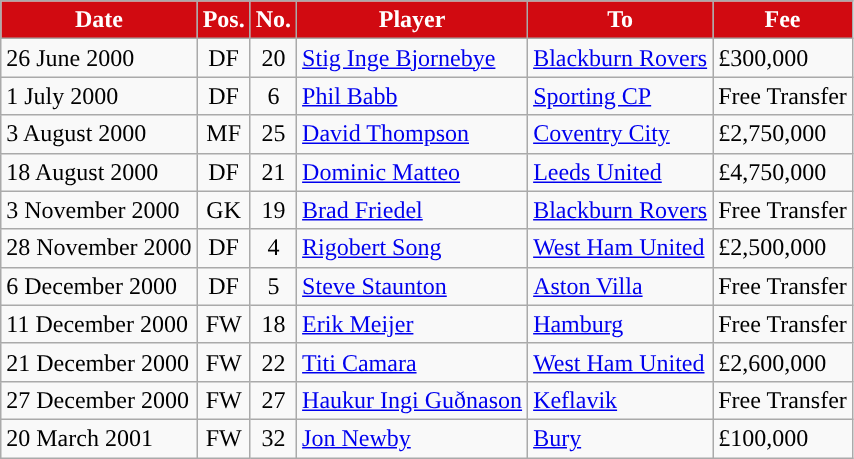<table class="wikitable plainrowheaders sortable">
<tr>
<th style="background:#D10A11; color:#ffffff; ">Date</th>
<th style="background:#D10A11; color:#ffffff; ">Pos.</th>
<th style="background:#D10A11; color:#ffffff; ">No.</th>
<th style="background:#D10A11; color:#ffffff; ">Player</th>
<th style="background:#D10A11; color:#ffffff; ">To</th>
<th style="background:#D10A11; color:#ffffff; ">Fee</th>
</tr>
<tr>
<td>26 June 2000</td>
<td style="text-align:center;">DF</td>
<td style="text-align:center;">20</td>
<td style="text-align:left;"> <a href='#'>Stig Inge Bjornebye</a></td>
<td style="text-align:left;"> <a href='#'>Blackburn Rovers</a></td>
<td> £300,000</td>
</tr>
<tr>
<td>1 July 2000</td>
<td style="text-align:center;">DF</td>
<td style="text-align:center;">6</td>
<td style="text-align:left;"> <a href='#'>Phil Babb</a></td>
<td style="text-align:left;"> <a href='#'>Sporting CP</a></td>
<td> Free Transfer</td>
</tr>
<tr>
<td>3 August 2000</td>
<td style="text-align:center;">MF</td>
<td style="text-align:center;">25</td>
<td style="text-align:left;"> <a href='#'>David Thompson</a></td>
<td style="text-align:left;"> <a href='#'>Coventry City</a></td>
<td> £2,750,000</td>
</tr>
<tr>
<td>18 August 2000</td>
<td style="text-align:center;">DF</td>
<td style="text-align:center;">21</td>
<td style="text-align:left;"> <a href='#'>Dominic Matteo</a></td>
<td style="text-align:left;"> <a href='#'>Leeds United</a></td>
<td> £4,750,000</td>
</tr>
<tr>
<td>3 November 2000</td>
<td style="text-align:center;">GK</td>
<td style="text-align:center;">19</td>
<td style="text-align:left;"> <a href='#'>Brad Friedel</a></td>
<td style="text-align:left;"> <a href='#'>Blackburn Rovers</a></td>
<td> Free Transfer</td>
</tr>
<tr>
<td>28 November 2000</td>
<td style="text-align:center;">DF</td>
<td style="text-align:center;">4</td>
<td style="text-align:left;"> <a href='#'>Rigobert Song</a></td>
<td style="text-align:left;"> <a href='#'>West Ham United</a></td>
<td> £2,500,000</td>
</tr>
<tr>
<td>6 December 2000</td>
<td style="text-align:center;">DF</td>
<td style="text-align:center;">5</td>
<td style="text-align:left;"> <a href='#'>Steve Staunton</a></td>
<td style="text-align:left;"> <a href='#'>Aston Villa</a></td>
<td> Free Transfer</td>
</tr>
<tr>
<td>11 December 2000</td>
<td style="text-align:center;">FW</td>
<td style="text-align:center;">18</td>
<td style="text-align:left;"> <a href='#'>Erik Meijer</a></td>
<td style="text-align:left;"> <a href='#'>Hamburg</a></td>
<td> Free Transfer</td>
</tr>
<tr>
<td>21 December 2000</td>
<td style="text-align:center;">FW</td>
<td style="text-align:center;">22</td>
<td style="text-align:left;"> <a href='#'>Titi Camara</a></td>
<td style="text-align:left;"> <a href='#'>West Ham United</a></td>
<td> £2,600,000</td>
</tr>
<tr>
<td>27 December 2000</td>
<td style="text-align:center;">FW</td>
<td style="text-align:center;">27</td>
<td style="text-align:left;"> <a href='#'>Haukur Ingi Guðnason</a></td>
<td style="text-align:left;"> <a href='#'>Keflavik</a></td>
<td> Free Transfer</td>
</tr>
<tr>
<td>20 March 2001</td>
<td style="text-align:center;">FW</td>
<td style="text-align:center;">32</td>
<td style="text-align:left;"> <a href='#'>Jon Newby</a></td>
<td style="text-align:left;"> <a href='#'>Bury</a></td>
<td> £100,000</td>
</tr>
</table>
